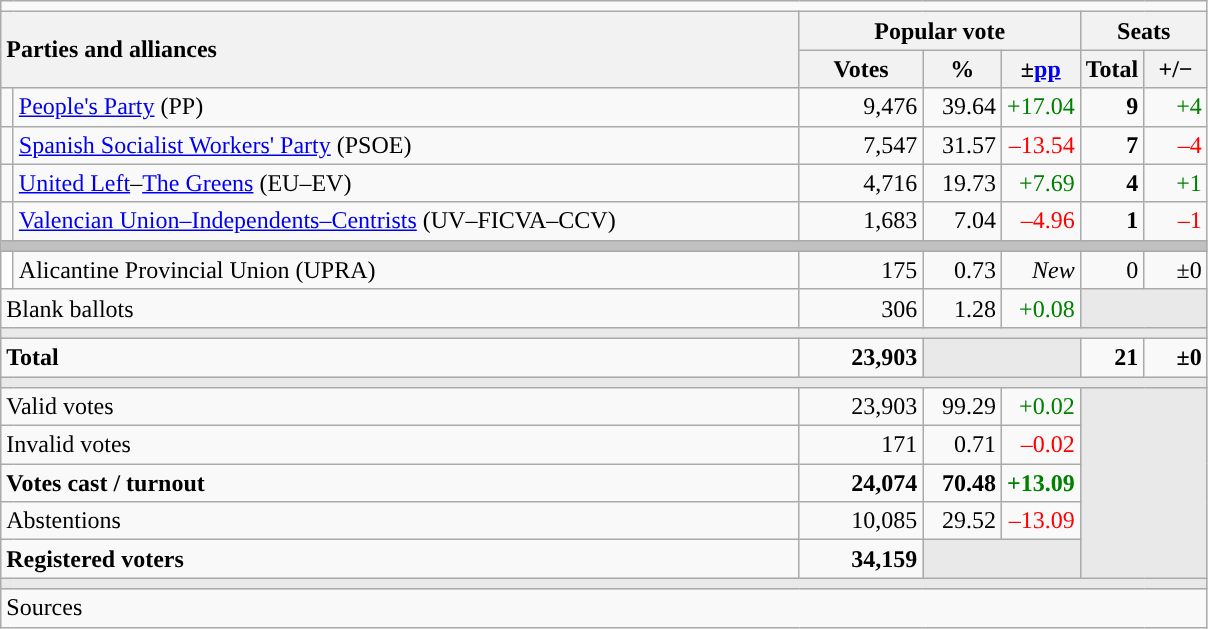<table class="wikitable" style="text-align:right;">
<tr>
<td colspan="7"></td>
</tr>
<tr>
<th style="text-align:left;" rowspan="2" colspan="2" width="525">Parties and alliances</th>
<th colspan="3">Popular vote</th>
<th colspan="2">Seats</th>
</tr>
<tr>
<th width="75">Votes</th>
<th width="45">%</th>
<th width="45">±<a href='#'>pp</a></th>
<th width="35">Total</th>
<th width="35">+/−</th>
</tr>
<tr>
<td width="1" style="color:inherit;background:"></td>
<td align="left"><a href='#'>People's Party</a> (PP)</td>
<td>9,476</td>
<td>39.64</td>
<td style="color:green;">+17.04</td>
<td><strong>9</strong></td>
<td style="color:green;">+4</td>
</tr>
<tr>
<td style="color:inherit;background:"></td>
<td align="left"><a href='#'>Spanish Socialist Workers' Party</a> (PSOE)</td>
<td>7,547</td>
<td>31.57</td>
<td style="color:red;">–13.54</td>
<td><strong>7</strong></td>
<td style="color:red;">–4</td>
</tr>
<tr>
<td style="color:inherit;background:"></td>
<td align="left"><a href='#'>United Left</a>–<a href='#'>The Greens</a> (EU–EV)</td>
<td>4,716</td>
<td>19.73</td>
<td style="color:green;">+7.69</td>
<td><strong>4</strong></td>
<td style="color:green;">+1</td>
</tr>
<tr>
<td style="color:inherit;background:"></td>
<td align="left"><a href='#'>Valencian Union–Independents–Centrists</a> (UV–FICVA–CCV)</td>
<td>1,683</td>
<td>7.04</td>
<td style="color:red;">–4.96</td>
<td><strong>1</strong></td>
<td style="color:red;">–1</td>
</tr>
<tr>
<td colspan="7" bgcolor="#C0C0C0"></td>
</tr>
<tr>
<td bgcolor="white"></td>
<td align="left">Alicantine Provincial Union (UPRA)</td>
<td>175</td>
<td>0.73</td>
<td><em>New</em></td>
<td>0</td>
<td>±0</td>
</tr>
<tr>
<td align="left" colspan="2">Blank ballots</td>
<td>306</td>
<td>1.28</td>
<td style="color:green;">+0.08</td>
<td bgcolor="#E9E9E9" colspan="2"></td>
</tr>
<tr>
<td colspan="7" bgcolor="#E9E9E9"></td>
</tr>
<tr style="font-weight:bold;">
<td align="left" colspan="2">Total</td>
<td>23,903</td>
<td bgcolor="#E9E9E9" colspan="2"></td>
<td>21</td>
<td>±0</td>
</tr>
<tr>
<td colspan="7" bgcolor="#E9E9E9"></td>
</tr>
<tr>
<td align="left" colspan="2">Valid votes</td>
<td>23,903</td>
<td>99.29</td>
<td style="color:green;">+0.02</td>
<td bgcolor="#E9E9E9" colspan="2" rowspan="5"></td>
</tr>
<tr>
<td align="left" colspan="2">Invalid votes</td>
<td>171</td>
<td>0.71</td>
<td style="color:red;">–0.02</td>
</tr>
<tr style="font-weight:bold;">
<td align="left" colspan="2">Votes cast / turnout</td>
<td>24,074</td>
<td>70.48</td>
<td style="color:green;">+13.09</td>
</tr>
<tr>
<td align="left" colspan="2">Abstentions</td>
<td>10,085</td>
<td>29.52</td>
<td style="color:red;">–13.09</td>
</tr>
<tr style="font-weight:bold;">
<td align="left" colspan="2">Registered voters</td>
<td>34,159</td>
<td bgcolor="#E9E9E9" colspan="2"></td>
</tr>
<tr>
<td colspan="7" bgcolor="#E9E9E9"></td>
</tr>
<tr>
<td align="left" colspan="7">Sources</td>
</tr>
</table>
